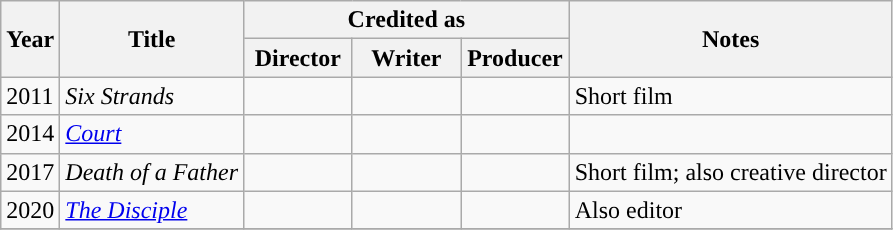<table class="wikitable">
<tr>
<th rowspan="2">Year</th>
<th rowspan="2">Title</th>
<th colspan="3">Credited as</th>
<th rowspan="2'">Notes</th>
</tr>
<tr>
<th width=65>Director</th>
<th width=65>Writer</th>
<th width=65>Producer</th>
</tr>
<tr>
<td>2011</td>
<td><em>Six Strands</em></td>
<td></td>
<td></td>
<td></td>
<td>Short film</td>
</tr>
<tr>
<td>2014</td>
<td><em><a href='#'>Court</a></em></td>
<td></td>
<td></td>
<td></td>
<td></td>
</tr>
<tr>
<td>2017</td>
<td><em>Death of a Father</em></td>
<td></td>
<td></td>
<td></td>
<td>Short film; also creative director</td>
</tr>
<tr>
<td>2020</td>
<td><em><a href='#'>The Disciple</a></em></td>
<td></td>
<td></td>
<td></td>
<td>Also editor</td>
</tr>
<tr>
</tr>
</table>
